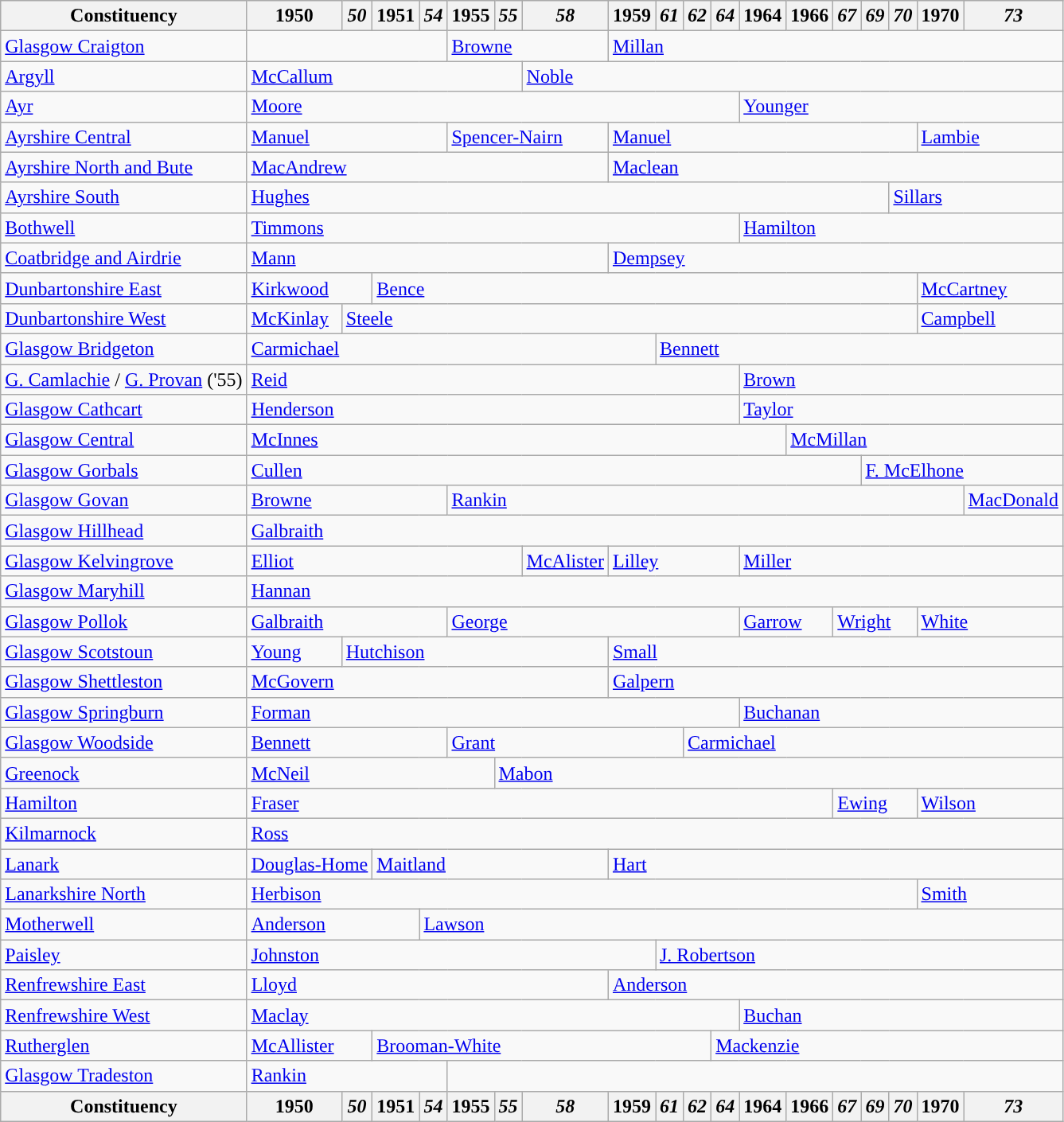<table class="wikitable">
<tr>
<th>Constituency</th>
<th>1950</th>
<th><em>50</em></th>
<th>1951</th>
<th><em>54</em></th>
<th>1955</th>
<th><em>55</em></th>
<th><em>58</em></th>
<th>1959</th>
<th><em>61</em></th>
<th><em>62</em></th>
<th><em>64</em></th>
<th>1964</th>
<th>1966</th>
<th><em>67</em></th>
<th><em>69</em></th>
<th><em>70</em></th>
<th>1970</th>
<th><em>73</em></th>
</tr>
<tr>
<td><a href='#'>Glasgow Craigton</a></td>
<td colspan="4"></td>
<td colspan="3"><a href='#'>Browne</a></td>
<td colspan="11"><a href='#'>Millan</a></td>
</tr>
<tr>
<td><a href='#'>Argyll</a></td>
<td colspan="6"><a href='#'>McCallum</a></td>
<td colspan="12"><a href='#'>Noble</a></td>
</tr>
<tr>
<td><a href='#'>Ayr</a></td>
<td colspan="11"><a href='#'>Moore</a></td>
<td colspan="7"><a href='#'>Younger</a></td>
</tr>
<tr>
<td><a href='#'>Ayrshire Central</a></td>
<td colspan="4"><a href='#'>Manuel</a></td>
<td colspan="3"><a href='#'>Spencer-Nairn</a></td>
<td colspan="9"><a href='#'>Manuel</a></td>
<td colspan="2"><a href='#'>Lambie</a></td>
</tr>
<tr>
<td><a href='#'>Ayrshire North and Bute</a></td>
<td colspan="7"><a href='#'>MacAndrew</a></td>
<td colspan="11"><a href='#'>Maclean</a></td>
</tr>
<tr>
<td><a href='#'>Ayrshire South</a></td>
<td colspan="15"><a href='#'>Hughes</a></td>
<td colspan="3"><a href='#'>Sillars</a></td>
</tr>
<tr>
<td><a href='#'>Bothwell</a></td>
<td colspan="11"><a href='#'>Timmons</a></td>
<td colspan="7"><a href='#'>Hamilton</a></td>
</tr>
<tr>
<td><a href='#'>Coatbridge and Airdrie</a></td>
<td colspan="7"><a href='#'>Mann</a></td>
<td colspan="11"><a href='#'>Dempsey</a></td>
</tr>
<tr>
<td><a href='#'>Dunbartonshire East</a></td>
<td colspan="2"><a href='#'>Kirkwood</a></td>
<td colspan="14"><a href='#'>Bence</a></td>
<td colspan="2"><a href='#'>McCartney</a></td>
</tr>
<tr>
<td><a href='#'>Dunbartonshire West</a></td>
<td><a href='#'>McKinlay</a></td>
<td colspan="15"><a href='#'>Steele</a></td>
<td colspan="2"><a href='#'>Campbell</a></td>
</tr>
<tr>
<td><a href='#'>Glasgow Bridgeton</a></td>
<td colspan="8"><a href='#'>Carmichael</a></td>
<td colspan="10"><a href='#'>Bennett</a></td>
</tr>
<tr>
<td><a href='#'>G. Camlachie</a> / <a href='#'>G. Provan</a> ('55)</td>
<td colspan="11"><a href='#'>Reid</a></td>
<td colspan="7"><a href='#'>Brown</a></td>
</tr>
<tr>
<td><a href='#'>Glasgow Cathcart</a></td>
<td colspan="11"><a href='#'>Henderson</a></td>
<td colspan="7"><a href='#'>Taylor</a></td>
</tr>
<tr>
<td><a href='#'>Glasgow Central</a></td>
<td colspan="12"><a href='#'>McInnes</a></td>
<td colspan="6"><a href='#'>McMillan</a></td>
</tr>
<tr>
<td><a href='#'>Glasgow Gorbals</a></td>
<td colspan="14"><a href='#'>Cullen</a></td>
<td colspan="4"><a href='#'>F. McElhone</a></td>
</tr>
<tr>
<td><a href='#'>Glasgow Govan</a></td>
<td colspan="4"><a href='#'>Browne</a></td>
<td colspan="13"><a href='#'>Rankin</a></td>
<td><a href='#'>MacDonald</a></td>
</tr>
<tr>
<td><a href='#'>Glasgow Hillhead</a></td>
<td colspan="18"><a href='#'>Galbraith</a></td>
</tr>
<tr>
<td><a href='#'>Glasgow Kelvingrove</a></td>
<td colspan="6"><a href='#'>Elliot</a></td>
<td><a href='#'>McAlister</a></td>
<td colspan="4"><a href='#'>Lilley</a></td>
<td colspan="7"><a href='#'>Miller</a></td>
</tr>
<tr>
<td><a href='#'>Glasgow Maryhill</a></td>
<td colspan="18"><a href='#'>Hannan</a></td>
</tr>
<tr>
<td><a href='#'>Glasgow Pollok</a></td>
<td colspan="4"><a href='#'>Galbraith</a></td>
<td colspan="7"><a href='#'>George</a></td>
<td colspan="2"><a href='#'>Garrow</a></td>
<td colspan="3"><a href='#'>Wright</a></td>
<td colspan="2"><a href='#'>White</a></td>
</tr>
<tr>
<td><a href='#'>Glasgow Scotstoun</a></td>
<td><a href='#'>Young</a></td>
<td colspan="6"><a href='#'>Hutchison</a></td>
<td colspan="11"><a href='#'>Small</a></td>
</tr>
<tr>
<td><a href='#'>Glasgow Shettleston</a></td>
<td colspan="7"><a href='#'>McGovern</a></td>
<td colspan="11"><a href='#'>Galpern</a></td>
</tr>
<tr>
<td><a href='#'>Glasgow Springburn</a></td>
<td colspan="11"><a href='#'>Forman</a></td>
<td colspan="7"><a href='#'>Buchanan</a></td>
</tr>
<tr>
<td><a href='#'>Glasgow Woodside</a></td>
<td colspan="4"><a href='#'>Bennett</a></td>
<td colspan="5"><a href='#'>Grant</a></td>
<td colspan="9"><a href='#'>Carmichael</a></td>
</tr>
<tr>
<td><a href='#'>Greenock</a></td>
<td colspan="5"><a href='#'>McNeil</a></td>
<td colspan="13"><a href='#'>Mabon</a></td>
</tr>
<tr>
<td><a href='#'>Hamilton</a></td>
<td colspan="13"><a href='#'>Fraser</a></td>
<td colspan="3"><a href='#'>Ewing</a></td>
<td colspan="2"><a href='#'>Wilson</a></td>
</tr>
<tr>
<td><a href='#'>Kilmarnock</a></td>
<td colspan="18"><a href='#'>Ross</a></td>
</tr>
<tr>
<td><a href='#'>Lanark</a></td>
<td colspan="2"><a href='#'>Douglas-Home</a></td>
<td colspan="5"><a href='#'>Maitland</a></td>
<td colspan="11"><a href='#'>Hart</a></td>
</tr>
<tr>
<td><a href='#'>Lanarkshire North</a></td>
<td colspan="16"><a href='#'>Herbison</a></td>
<td colspan="2"><a href='#'>Smith</a></td>
</tr>
<tr>
<td><a href='#'>Motherwell</a></td>
<td colspan="3"><a href='#'>Anderson</a></td>
<td colspan="15"><a href='#'>Lawson</a></td>
</tr>
<tr>
<td><a href='#'>Paisley</a></td>
<td colspan="8"><a href='#'>Johnston</a></td>
<td colspan="10"><a href='#'>J. Robertson</a></td>
</tr>
<tr>
<td><a href='#'>Renfrewshire East</a></td>
<td colspan="7"><a href='#'>Lloyd</a></td>
<td colspan="11"><a href='#'>Anderson</a></td>
</tr>
<tr>
<td><a href='#'>Renfrewshire West</a></td>
<td colspan="11"><a href='#'>Maclay</a></td>
<td colspan="7"><a href='#'>Buchan</a></td>
</tr>
<tr>
<td><a href='#'>Rutherglen</a></td>
<td colspan="2"><a href='#'>McAllister</a></td>
<td colspan="8"><a href='#'>Brooman-White</a></td>
<td colspan="8"><a href='#'>Mackenzie</a></td>
</tr>
<tr>
<td><a href='#'>Glasgow Tradeston</a></td>
<td colspan="4"><a href='#'>Rankin</a></td>
<td colspan="14"></td>
</tr>
<tr>
<th>Constituency</th>
<th>1950</th>
<th><em>50</em></th>
<th>1951</th>
<th><em>54</em></th>
<th>1955</th>
<th><em>55</em></th>
<th><em>58</em></th>
<th>1959</th>
<th><em>61</em></th>
<th><em>62</em></th>
<th><em>64</em></th>
<th>1964</th>
<th>1966</th>
<th><em>67</em></th>
<th><em>69</em></th>
<th><em>70</em></th>
<th>1970</th>
<th><em>73</em></th>
</tr>
</table>
